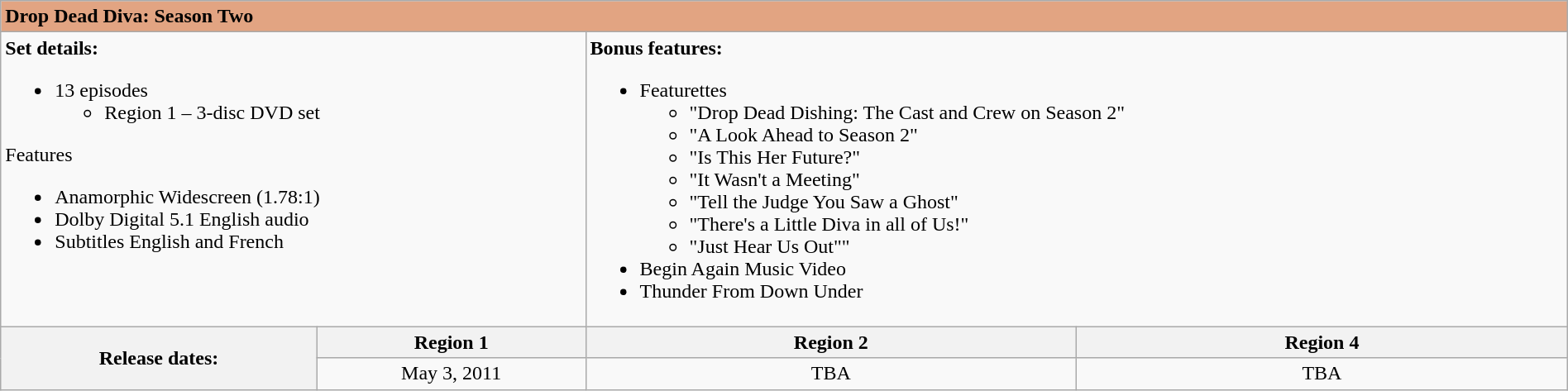<table class="wikitable" width=100%>
<tr>
<td colspan="5" bgcolor="#e2a482"><strong>Drop Dead Diva: Season Two</strong></td>
</tr>
<tr>
<td colspan="2" valign=top><strong>Set details:</strong><br><ul><li>13 episodes<ul><li>Region 1 – 3-disc DVD set</li></ul></li></ul>Features<ul><li>Anamorphic Widescreen (1.78:1)</li><li>Dolby Digital 5.1 English audio</li><li>Subtitles English and French</li></ul></td>
<td colspan="3" valign=top><strong>Bonus features:</strong><br><ul><li>Featurettes<ul><li>"Drop Dead Dishing: The Cast and Crew on Season 2"</li><li>"A Look Ahead to Season 2"</li><li>"Is This Her Future?"</li><li>"It Wasn't a Meeting"</li><li>"Tell the Judge You Saw a Ghost"</li><li>"There's a Little Diva in all of Us!"</li><li>"Just Hear Us Out""</li></ul></li><li>Begin Again Music Video</li><li>Thunder From Down Under</li></ul></td>
</tr>
<tr>
<th rowspan="2">Release dates:</th>
<th>Region 1</th>
<th>Region 2</th>
<th>Region 4</th>
</tr>
<tr>
<td align="center">May 3, 2011</td>
<td align="center">TBA</td>
<td align="center">TBA</td>
</tr>
</table>
